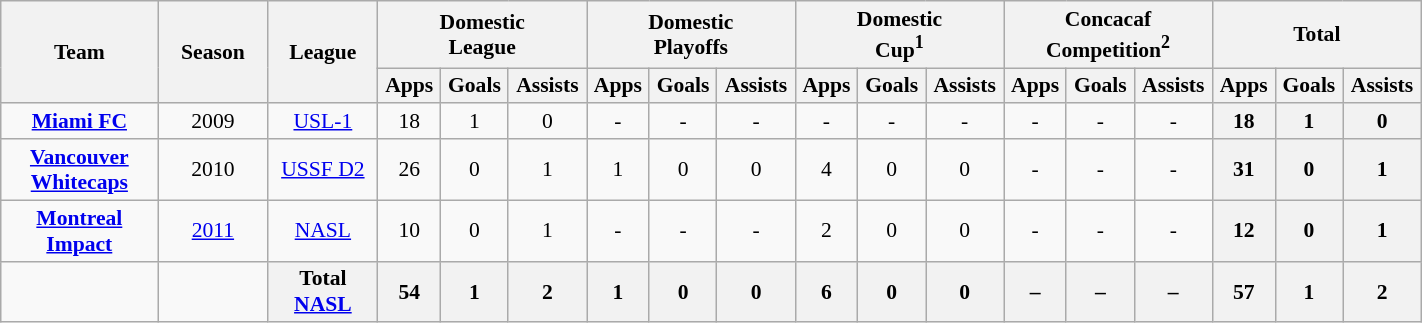<table class="wikitable" style=font-size:90% text-align: center width=75%>
<tr>
<th rowspan=2 width=10%><strong>Team</strong></th>
<th rowspan=2 width=7%><strong>Season</strong></th>
<th rowspan=2 width=7%><strong>League</strong></th>
<th colspan=3 width=10%>Domestic<br>League</th>
<th colspan=3 width=10%>Domestic<br>Playoffs</th>
<th colspan=3 width=10%>Domestic<br>Cup<sup>1</sup></th>
<th colspan=3 width=10%>Concacaf<br>Competition<sup>2</sup></th>
<th colspan=3 width=10%>Total</th>
</tr>
<tr>
<th align=center><strong>Apps</strong></th>
<th align=center><strong>Goals</strong></th>
<th align=center><strong>Assists</strong></th>
<th align=center><strong>Apps</strong></th>
<th align=center><strong>Goals</strong></th>
<th align=center><strong>Assists</strong></th>
<th align=center><strong>Apps</strong></th>
<th align=center><strong>Goals</strong></th>
<th align=center><strong>Assists</strong></th>
<th align=center><strong>Apps</strong></th>
<th align=center><strong>Goals</strong></th>
<th align=center><strong>Assists</strong></th>
<th align=center><strong>Apps</strong></th>
<th align=center><strong>Goals</strong></th>
<th align=center><strong>Assists</strong></th>
</tr>
<tr>
<td rowspan=1 align=center><strong><a href='#'>Miami FC</a></strong></td>
<td align=center>2009</td>
<td align=center><a href='#'>USL-1</a></td>
<td align=center>18</td>
<td align=center>1</td>
<td align=center>0</td>
<td align=center>-</td>
<td align=center>-</td>
<td align=center>-</td>
<td align=center>-</td>
<td align=center>-</td>
<td align=center>-</td>
<td align=center>-</td>
<td align=center>-</td>
<td align=center>-</td>
<th align=center><strong>18</strong></th>
<th align=center><strong>1</strong></th>
<th align=center><strong>0</strong></th>
</tr>
<tr>
<td rowspan=1 align=center><strong><a href='#'>Vancouver Whitecaps</a></strong></td>
<td align=center>2010</td>
<td align=center><a href='#'>USSF D2</a></td>
<td align=center>26</td>
<td align=center>0</td>
<td align=center>1</td>
<td align=center>1</td>
<td align=center>0</td>
<td align=center>0</td>
<td align=center>4</td>
<td align=center>0</td>
<td align=center>0</td>
<td align=center>-</td>
<td align=center>-</td>
<td align=center>-</td>
<th align=center><strong>31</strong></th>
<th align=center><strong>0</strong></th>
<th align=center><strong>1</strong></th>
</tr>
<tr>
<td rowspan=1 align=center><strong><a href='#'>Montreal Impact</a></strong></td>
<td align=center><a href='#'>2011</a></td>
<td align=center><a href='#'>NASL</a></td>
<td align=center>10</td>
<td align=center>0</td>
<td align=center>1</td>
<td align=center>-</td>
<td align=center>-</td>
<td align=center>-</td>
<td align=center>2</td>
<td align=center>0</td>
<td align=center>0</td>
<td align=center>-</td>
<td align=center>-</td>
<td align=center>-</td>
<th align=center><strong>12</strong></th>
<th align=center><strong>0</strong></th>
<th align=center><strong>1</strong></th>
</tr>
<tr>
<td></td>
<td></td>
<th>Total <a href='#'>NASL</a></th>
<th>54</th>
<th>1</th>
<th>2</th>
<th>1</th>
<th>0</th>
<th>0</th>
<th>6</th>
<th>0</th>
<th>0</th>
<th>–</th>
<th>–</th>
<th>–</th>
<th>57</th>
<th>1</th>
<th>2</th>
</tr>
</table>
